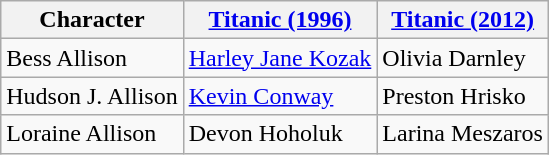<table class="wikitable">
<tr ">
<th>Character</th>
<th><a href='#'>Titanic (1996)</a></th>
<th><a href='#'>Titanic (2012)</a></th>
</tr>
<tr>
<td>Bess Allison</td>
<td><a href='#'>Harley Jane Kozak</a></td>
<td>Olivia Darnley</td>
</tr>
<tr>
<td>Hudson J. Allison</td>
<td><a href='#'>Kevin Conway</a></td>
<td>Preston Hrisko</td>
</tr>
<tr>
<td>Loraine Allison</td>
<td>Devon Hoholuk</td>
<td>Larina Meszaros</td>
</tr>
</table>
